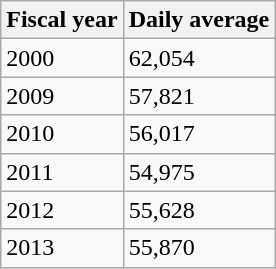<table class="wikitable">
<tr>
<th>Fiscal year</th>
<th>Daily average</th>
</tr>
<tr>
<td>2000</td>
<td>62,054</td>
</tr>
<tr>
<td>2009</td>
<td>57,821</td>
</tr>
<tr>
<td>2010</td>
<td>56,017</td>
</tr>
<tr>
<td>2011</td>
<td>54,975</td>
</tr>
<tr>
<td>2012</td>
<td>55,628</td>
</tr>
<tr>
<td>2013</td>
<td>55,870</td>
</tr>
</table>
